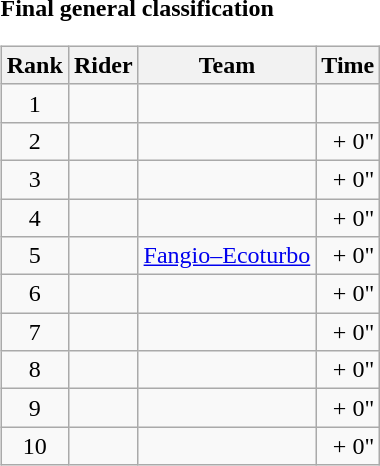<table>
<tr>
<td><strong>Final general classification</strong><br><table class="wikitable">
<tr>
<th scope="col">Rank</th>
<th scope="col">Rider</th>
<th scope="col">Team</th>
<th scope="col">Time</th>
</tr>
<tr>
<td style="text-align:center;">1</td>
<td></td>
<td></td>
<td style="text-align:right;"></td>
</tr>
<tr>
<td style="text-align:center;">2</td>
<td></td>
<td></td>
<td style="text-align:right;">+ 0"</td>
</tr>
<tr>
<td style="text-align:center;">3</td>
<td></td>
<td></td>
<td style="text-align:right;">+ 0"</td>
</tr>
<tr>
<td style="text-align:center;">4</td>
<td></td>
<td></td>
<td style="text-align:right;">+ 0"</td>
</tr>
<tr>
<td style="text-align:center;">5</td>
<td></td>
<td><a href='#'>Fangio–Ecoturbo</a></td>
<td style="text-align:right;">+ 0"</td>
</tr>
<tr>
<td style="text-align:center;">6</td>
<td></td>
<td></td>
<td style="text-align:right;">+ 0"</td>
</tr>
<tr>
<td style="text-align:center;">7</td>
<td></td>
<td></td>
<td style="text-align:right;">+ 0"</td>
</tr>
<tr>
<td style="text-align:center;">8</td>
<td></td>
<td></td>
<td style="text-align:right;">+ 0"</td>
</tr>
<tr>
<td style="text-align:center;">9</td>
<td></td>
<td></td>
<td style="text-align:right;">+ 0"</td>
</tr>
<tr>
<td style="text-align:center;">10</td>
<td></td>
<td></td>
<td style="text-align:right;">+ 0"</td>
</tr>
</table>
</td>
</tr>
</table>
